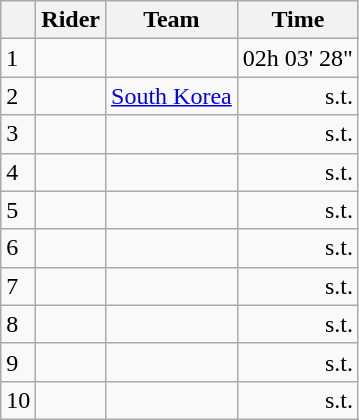<table class=wikitable>
<tr>
<th></th>
<th>Rider</th>
<th>Team</th>
<th>Time</th>
</tr>
<tr>
<td>1</td>
<td>  </td>
<td></td>
<td align="right">02h 03' 28"</td>
</tr>
<tr>
<td>2</td>
<td> </td>
<td><a href='#'>South Korea</a></td>
<td align="right">s.t.</td>
</tr>
<tr>
<td>3</td>
<td></td>
<td></td>
<td align="right">s.t.</td>
</tr>
<tr>
<td>4</td>
<td></td>
<td></td>
<td align="right">s.t.</td>
</tr>
<tr>
<td>5</td>
<td></td>
<td></td>
<td align="right">s.t.</td>
</tr>
<tr>
<td>6</td>
<td></td>
<td></td>
<td align="right">s.t.</td>
</tr>
<tr>
<td>7</td>
<td></td>
<td></td>
<td align="right">s.t.</td>
</tr>
<tr>
<td>8</td>
<td></td>
<td></td>
<td align="right">s.t.</td>
</tr>
<tr>
<td>9</td>
<td></td>
<td></td>
<td align="right">s.t.</td>
</tr>
<tr>
<td>10</td>
<td></td>
<td></td>
<td align="right">s.t.</td>
</tr>
</table>
